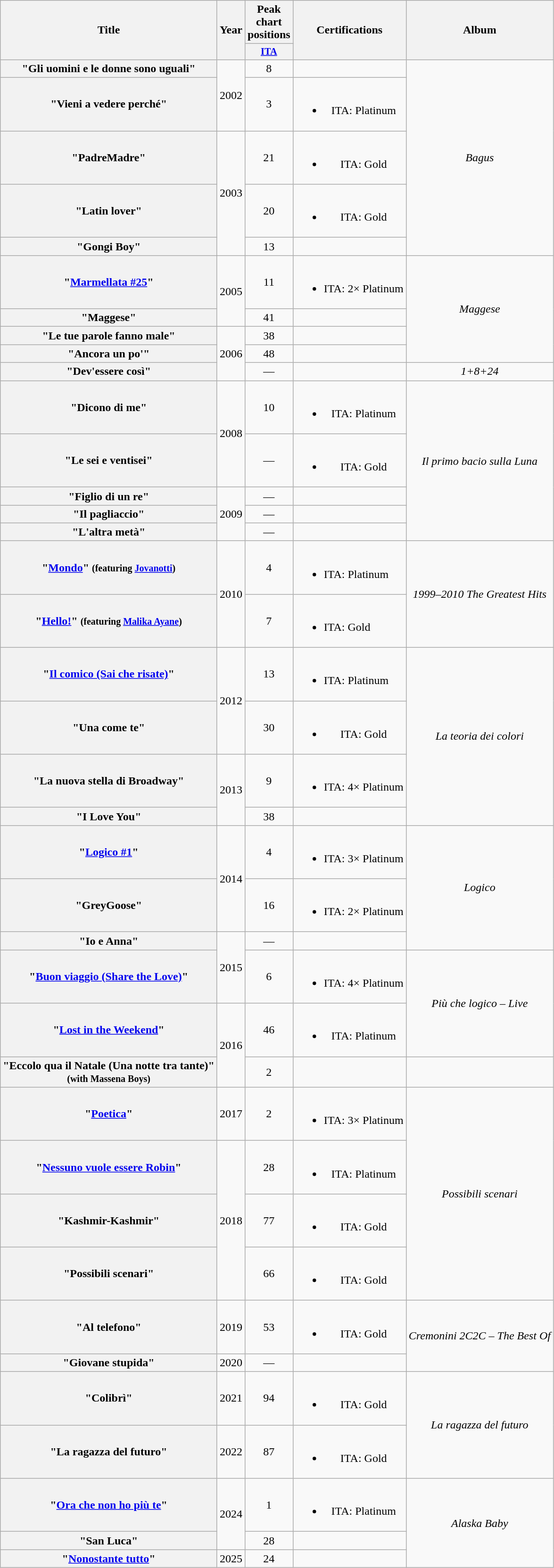<table class="wikitable plainrowheaders" style="text-align:center;" border="1">
<tr>
<th rowspan="2" scope="col">Title</th>
<th rowspan="2" scope="col">Year</th>
<th colspan="1" scope="col">Peak chart positions</th>
<th rowspan="2" scope="col">Certifications</th>
<th rowspan="2" scope="col">Album</th>
</tr>
<tr>
<th scope="col" style="width:3em;font-size:85%;"><a href='#'>ITA</a><br></th>
</tr>
<tr>
<th scope="row">"Gli uomini e le donne sono uguali"</th>
<td rowspan="2">2002</td>
<td>8</td>
<td></td>
<td rowspan="5"><em>Bagus</em></td>
</tr>
<tr>
<th scope="row">"Vieni a vedere perché"</th>
<td>3</td>
<td><br><ul><li>ITA: Platinum</li></ul></td>
</tr>
<tr>
<th scope="row">"PadreMadre"</th>
<td rowspan="3">2003</td>
<td>21</td>
<td><br><ul><li>ITA: Gold</li></ul></td>
</tr>
<tr>
<th scope="row">"Latin lover"</th>
<td>20</td>
<td><br><ul><li>ITA: Gold</li></ul></td>
</tr>
<tr>
<th scope="row">"Gongi Boy"</th>
<td>13</td>
<td></td>
</tr>
<tr>
<th scope="row">"<a href='#'>Marmellata #25</a>"</th>
<td rowspan="2">2005</td>
<td>11</td>
<td><br><ul><li>ITA: 2× Platinum</li></ul></td>
<td rowspan="4"><em>Maggese</em></td>
</tr>
<tr>
<th scope="row">"Maggese"</th>
<td>41</td>
<td></td>
</tr>
<tr>
<th scope="row">"Le tue parole fanno male"</th>
<td rowspan="3">2006</td>
<td>38</td>
<td></td>
</tr>
<tr>
<th scope="row">"Ancora un po'"</th>
<td>48</td>
<td></td>
</tr>
<tr>
<th scope="row">"Dev'essere così"</th>
<td>—</td>
<td></td>
<td><em>1+8+24</em></td>
</tr>
<tr>
<th scope="row">"Dicono di me"</th>
<td rowspan="2">2008</td>
<td>10</td>
<td><br><ul><li>ITA: Platinum</li></ul></td>
<td rowspan="5"><em>Il primo bacio sulla Luna</em></td>
</tr>
<tr>
<th scope="row">"Le sei e ventisei"</th>
<td>—</td>
<td><br><ul><li>ITA: Gold</li></ul></td>
</tr>
<tr>
<th scope="row">"Figlio di un re"</th>
<td rowspan="3">2009</td>
<td>—</td>
<td></td>
</tr>
<tr>
<th scope="row">"Il pagliaccio"</th>
<td>—</td>
<td></td>
</tr>
<tr>
<th scope="row">"L'altra metà"</th>
<td>—</td>
<td></td>
</tr>
<tr>
<th scope="row">"<a href='#'>Mondo</a>" <small>(featuring <a href='#'>Jovanotti</a>)</small></th>
<td rowspan="2">2010</td>
<td>4</td>
<td style="text-align:left;"><br><ul><li>ITA: Platinum</li></ul></td>
<td rowspan="2"><em>1999–2010 The Greatest Hits</em></td>
</tr>
<tr>
<th scope="row">"<a href='#'>Hello!</a>" <small>(featuring <a href='#'>Malika Ayane</a>)</small></th>
<td>7</td>
<td style="text-align:left;"><br><ul><li>ITA: Gold</li></ul></td>
</tr>
<tr>
<th scope="row">"<a href='#'>Il comico (Sai che risate)</a>"</th>
<td rowspan="2">2012</td>
<td>13</td>
<td style="text-align:left;"><br><ul><li>ITA: Platinum</li></ul></td>
<td rowspan="4"><em>La teoria dei colori</em></td>
</tr>
<tr>
<th scope="row">"Una come te"</th>
<td>30</td>
<td><br><ul><li>ITA: Gold</li></ul></td>
</tr>
<tr>
<th scope="row">"La nuova stella di Broadway"</th>
<td rowspan="2">2013</td>
<td>9</td>
<td><br><ul><li>ITA: 4× Platinum</li></ul></td>
</tr>
<tr>
<th scope="row">"I Love You"</th>
<td>38</td>
<td></td>
</tr>
<tr>
<th scope="row">"<a href='#'>Logico #1</a>"</th>
<td rowspan="2">2014</td>
<td>4</td>
<td><br><ul><li>ITA: 3× Platinum</li></ul></td>
<td rowspan="3"><em>Logico</em></td>
</tr>
<tr>
<th scope="row">"GreyGoose"</th>
<td>16</td>
<td><br><ul><li>ITA: 2× Platinum</li></ul></td>
</tr>
<tr>
<th scope="row">"Io e Anna"</th>
<td rowspan="2">2015</td>
<td>—</td>
<td></td>
</tr>
<tr>
<th scope="row">"<a href='#'>Buon viaggio (Share the Love)</a>"</th>
<td>6</td>
<td><br><ul><li>ITA: 4× Platinum</li></ul></td>
<td rowspan="2"><em>Più che logico – Live</em></td>
</tr>
<tr>
<th scope="row">"<a href='#'>Lost in the Weekend</a>"</th>
<td rowspan="2">2016</td>
<td>46</td>
<td><br><ul><li>ITA: Platinum</li></ul></td>
</tr>
<tr>
<th scope="row">"Eccolo qua il Natale (Una notte tra tante)"<br><small>(with Massena Boys)</small></th>
<td>2</td>
<td></td>
<td></td>
</tr>
<tr>
<th scope="row">"<a href='#'>Poetica</a>"</th>
<td>2017</td>
<td>2</td>
<td><br><ul><li>ITA: 3× Platinum</li></ul></td>
<td rowspan="4"><em>Possibili scenari</em></td>
</tr>
<tr>
<th scope="row">"<a href='#'>Nessuno vuole essere Robin</a>"</th>
<td rowspan="3">2018</td>
<td>28</td>
<td><br><ul><li>ITA: Platinum</li></ul></td>
</tr>
<tr>
<th scope="row">"Kashmir-Kashmir"</th>
<td>77</td>
<td><br><ul><li>ITA: Gold</li></ul></td>
</tr>
<tr>
<th scope="row">"Possibili scenari"</th>
<td>66</td>
<td><br><ul><li>ITA: Gold</li></ul></td>
</tr>
<tr>
<th scope="row">"Al telefono"</th>
<td>2019</td>
<td>53</td>
<td><br><ul><li>ITA: Gold</li></ul></td>
<td rowspan="2"><em>Cremonini 2C2C – The Best Of</em></td>
</tr>
<tr>
<th scope="row">"Giovane stupida"</th>
<td>2020</td>
<td>—</td>
<td></td>
</tr>
<tr>
<th scope="row">"Colibrì"</th>
<td>2021</td>
<td>94</td>
<td><br><ul><li>ITA: Gold</li></ul></td>
<td rowspan="2"><em>La ragazza del futuro</em></td>
</tr>
<tr>
<th scope="row">"La ragazza del futuro"</th>
<td>2022</td>
<td>87</td>
<td><br><ul><li>ITA: Gold</li></ul></td>
</tr>
<tr>
<th scope="row">"<a href='#'>Ora che non ho più te</a>"</th>
<td rowspan="2">2024</td>
<td>1</td>
<td><br><ul><li>ITA: Platinum</li></ul></td>
<td rowspan="3"><em>Alaska Baby</em></td>
</tr>
<tr>
<th scope="row">"San Luca"<br></th>
<td>28</td>
<td></td>
</tr>
<tr>
<th scope="row">"<a href='#'>Nonostante tutto</a>"<br></th>
<td>2025</td>
<td>24</td>
<td></td>
</tr>
</table>
